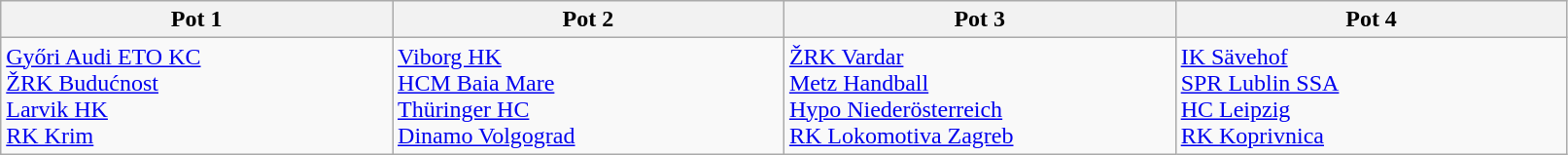<table class="wikitable">
<tr>
<th width=15%>Pot 1</th>
<th width=15%>Pot 2</th>
<th width=15%>Pot 3</th>
<th width=15%>Pot 4</th>
</tr>
<tr>
<td valign="top"> <a href='#'>Győri Audi ETO KC</a><br> <a href='#'>ŽRK Budućnost</a><br> <a href='#'>Larvik HK</a><br> <a href='#'>RK Krim</a></td>
<td valign="top"> <a href='#'>Viborg HK</a><br> <a href='#'>HCM Baia Mare</a><br> <a href='#'>Thüringer HC</a><br> <a href='#'>Dinamo Volgograd</a></td>
<td valign="top"> <a href='#'>ŽRK Vardar</a><br> <a href='#'>Metz Handball</a><br> <a href='#'>Hypo Niederösterreich</a><br> <a href='#'>RK Lokomotiva Zagreb</a></td>
<td valign="top"> <a href='#'>IK Sävehof</a><br> <a href='#'>SPR Lublin SSA</a><br> <a href='#'>HC Leipzig</a><br> <a href='#'>RK Koprivnica</a></td>
</tr>
</table>
